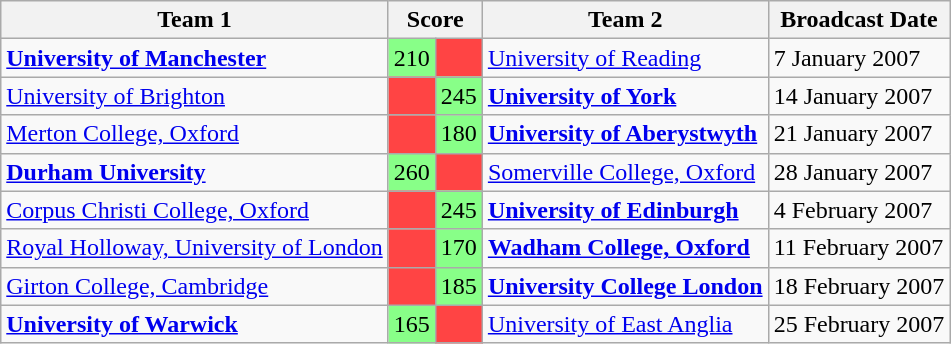<table class="wikitable" border="1">
<tr>
<th>Team 1</th>
<th colspan=2>Score</th>
<th>Team 2</th>
<th>Broadcast Date</th>
</tr>
<tr>
<td><strong><a href='#'>University of Manchester</a></strong></td>
<td style="background:#88ff88">210</td>
<td style="background:#ff4444"></td>
<td><a href='#'>University of Reading</a></td>
<td>7 January 2007</td>
</tr>
<tr>
<td><a href='#'>University of Brighton</a></td>
<td style="background:#ff4444"></td>
<td style="background:#88ff88">245</td>
<td><strong><a href='#'>University of York</a></strong></td>
<td>14 January 2007</td>
</tr>
<tr>
<td><a href='#'>Merton College, Oxford</a></td>
<td style="background:#ff4444"></td>
<td style="background:#88ff88">180</td>
<td><strong><a href='#'>University of Aberystwyth</a></strong></td>
<td>21 January 2007</td>
</tr>
<tr>
<td><strong><a href='#'>Durham University</a></strong></td>
<td style="background:#88ff88">260</td>
<td style="background:#ff4444"></td>
<td><a href='#'>Somerville College, Oxford</a></td>
<td>28 January 2007</td>
</tr>
<tr>
<td><a href='#'>Corpus Christi College, Oxford</a></td>
<td style="background:#ff4444"></td>
<td style="background:#88ff88">245</td>
<td><strong><a href='#'>University of Edinburgh</a></strong></td>
<td>4 February 2007</td>
</tr>
<tr>
<td><a href='#'>Royal Holloway, University of London</a></td>
<td style="background:#ff4444"></td>
<td style="background:#88ff88">170</td>
<td><strong><a href='#'>Wadham College, Oxford</a></strong></td>
<td>11 February 2007</td>
</tr>
<tr>
<td><a href='#'>Girton College, Cambridge</a></td>
<td style="background:#ff4444"></td>
<td style="background:#88ff88">185</td>
<td><strong><a href='#'>University College London</a></strong></td>
<td>18 February 2007</td>
</tr>
<tr>
<td><strong><a href='#'>University of Warwick</a></strong></td>
<td style="background:#88ff88">165</td>
<td style="background:#ff4444"></td>
<td><a href='#'>University of East Anglia</a></td>
<td>25 February 2007</td>
</tr>
</table>
